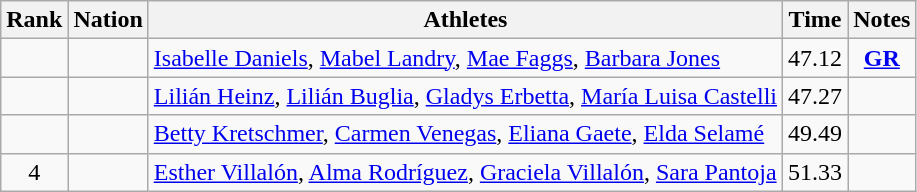<table class="wikitable sortable" style="text-align:center">
<tr>
<th>Rank</th>
<th>Nation</th>
<th>Athletes</th>
<th>Time</th>
<th>Notes</th>
</tr>
<tr>
<td></td>
<td align=left></td>
<td align=left><a href='#'>Isabelle Daniels</a>, <a href='#'>Mabel Landry</a>, <a href='#'>Mae Faggs</a>, <a href='#'>Barbara Jones</a></td>
<td>47.12</td>
<td><strong><a href='#'>GR</a></strong></td>
</tr>
<tr>
<td></td>
<td align=left></td>
<td align=left><a href='#'>Lilián Heinz</a>, <a href='#'>Lilián Buglia</a>, <a href='#'>Gladys Erbetta</a>, <a href='#'>María Luisa Castelli</a></td>
<td>47.27</td>
<td></td>
</tr>
<tr>
<td></td>
<td align=left></td>
<td align=left><a href='#'>Betty Kretschmer</a>, <a href='#'>Carmen Venegas</a>, <a href='#'>Eliana Gaete</a>, <a href='#'>Elda Selamé</a></td>
<td>49.49</td>
<td></td>
</tr>
<tr>
<td>4</td>
<td align=left></td>
<td align=left><a href='#'>Esther Villalón</a>, <a href='#'>Alma Rodríguez</a>, <a href='#'>Graciela Villalón</a>, <a href='#'>Sara Pantoja</a></td>
<td>51.33</td>
<td></td>
</tr>
</table>
